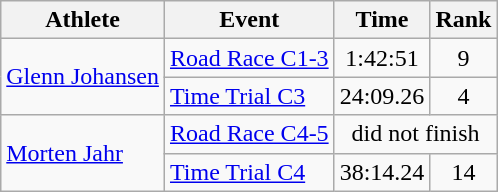<table class=wikitable>
<tr>
<th>Athlete</th>
<th>Event</th>
<th>Time</th>
<th>Rank</th>
</tr>
<tr align=center>
<td align=left rowspan=2><a href='#'>Glenn Johansen</a></td>
<td align=left><a href='#'>Road Race C1-3</a></td>
<td>1:42:51</td>
<td>9</td>
</tr>
<tr align=center>
<td align=left><a href='#'>Time Trial C3</a></td>
<td>24:09.26</td>
<td>4</td>
</tr>
<tr align=center>
<td align=left rowspan=2><a href='#'>Morten Jahr</a></td>
<td align=left><a href='#'>Road Race C4-5</a></td>
<td colspan=2>did not finish</td>
</tr>
<tr align=center>
<td align=left><a href='#'>Time Trial C4</a></td>
<td>38:14.24</td>
<td>14</td>
</tr>
</table>
